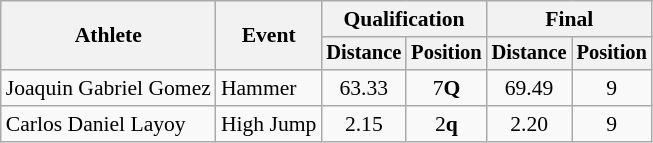<table class=wikitable style="font-size:90%">
<tr>
<th rowspan="2">Athlete</th>
<th rowspan="2">Event</th>
<th colspan="2">Qualification</th>
<th colspan="2">Final</th>
</tr>
<tr style="font-size:95%">
<th>Distance</th>
<th>Position</th>
<th>Distance</th>
<th>Position</th>
</tr>
<tr align=center>
<td align=left>Joaquin Gabriel Gomez</td>
<td align=left>Hammer</td>
<td>63.33</td>
<td>7<strong>Q</strong></td>
<td>69.49</td>
<td>9</td>
</tr>
<tr align=center>
<td align=left>Carlos Daniel Layoy</td>
<td align=left>High Jump</td>
<td>2.15</td>
<td>2<strong>q</strong></td>
<td>2.20</td>
<td>9</td>
</tr>
</table>
